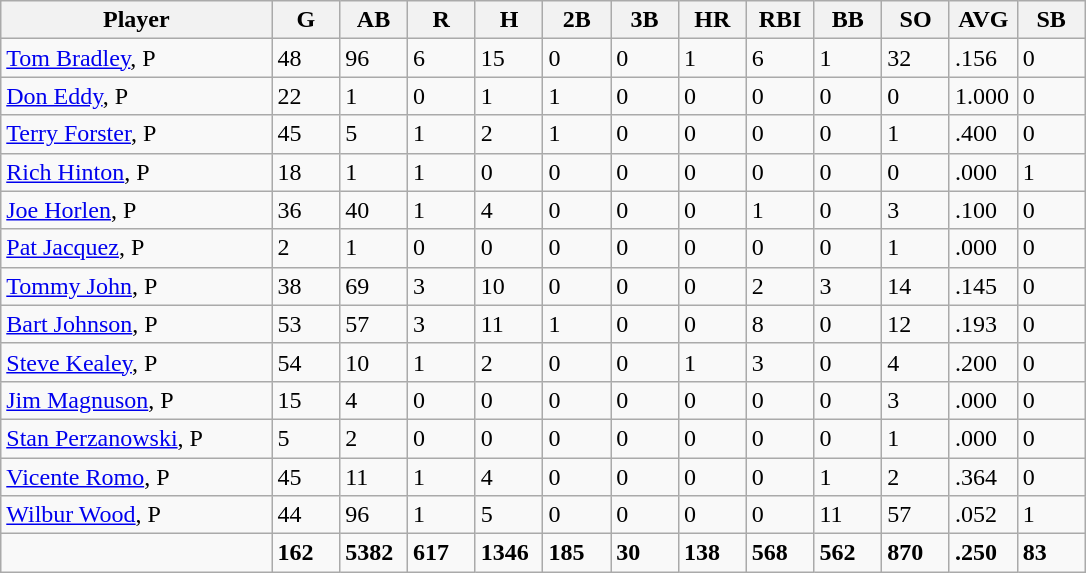<table class="wikitable sortable">
<tr>
<th width="24%">Player</th>
<th width="6%">G</th>
<th width="6%">AB</th>
<th width="6%">R</th>
<th width="6%">H</th>
<th width="6%">2B</th>
<th width="6%">3B</th>
<th width="6%">HR</th>
<th width="6%">RBI</th>
<th width="6%">BB</th>
<th width="6%">SO</th>
<th width="6%">AVG</th>
<th width="6%">SB</th>
</tr>
<tr>
<td><a href='#'>Tom Bradley</a>, P</td>
<td>48</td>
<td>96</td>
<td>6</td>
<td>15</td>
<td>0</td>
<td>0</td>
<td>1</td>
<td>6</td>
<td>1</td>
<td>32</td>
<td>.156</td>
<td>0</td>
</tr>
<tr>
<td><a href='#'>Don Eddy</a>, P</td>
<td>22</td>
<td>1</td>
<td>0</td>
<td>1</td>
<td>1</td>
<td>0</td>
<td>0</td>
<td>0</td>
<td>0</td>
<td>0</td>
<td>1.000</td>
<td>0</td>
</tr>
<tr>
<td><a href='#'>Terry Forster</a>, P</td>
<td>45</td>
<td>5</td>
<td>1</td>
<td>2</td>
<td>1</td>
<td>0</td>
<td>0</td>
<td>0</td>
<td>0</td>
<td>1</td>
<td>.400</td>
<td>0</td>
</tr>
<tr>
<td><a href='#'>Rich Hinton</a>, P</td>
<td>18</td>
<td>1</td>
<td>1</td>
<td>0</td>
<td>0</td>
<td>0</td>
<td>0</td>
<td>0</td>
<td>0</td>
<td>0</td>
<td>.000</td>
<td>1</td>
</tr>
<tr>
<td><a href='#'>Joe Horlen</a>, P</td>
<td>36</td>
<td>40</td>
<td>1</td>
<td>4</td>
<td>0</td>
<td>0</td>
<td>0</td>
<td>1</td>
<td>0</td>
<td>3</td>
<td>.100</td>
<td>0</td>
</tr>
<tr>
<td><a href='#'>Pat Jacquez</a>, P</td>
<td>2</td>
<td>1</td>
<td>0</td>
<td>0</td>
<td>0</td>
<td>0</td>
<td>0</td>
<td>0</td>
<td>0</td>
<td>1</td>
<td>.000</td>
<td>0</td>
</tr>
<tr>
<td><a href='#'>Tommy John</a>, P</td>
<td>38</td>
<td>69</td>
<td>3</td>
<td>10</td>
<td>0</td>
<td>0</td>
<td>0</td>
<td>2</td>
<td>3</td>
<td>14</td>
<td>.145</td>
<td>0</td>
</tr>
<tr>
<td><a href='#'>Bart Johnson</a>, P</td>
<td>53</td>
<td>57</td>
<td>3</td>
<td>11</td>
<td>1</td>
<td>0</td>
<td>0</td>
<td>8</td>
<td>0</td>
<td>12</td>
<td>.193</td>
<td>0</td>
</tr>
<tr>
<td><a href='#'>Steve Kealey</a>, P</td>
<td>54</td>
<td>10</td>
<td>1</td>
<td>2</td>
<td>0</td>
<td>0</td>
<td>1</td>
<td>3</td>
<td>0</td>
<td>4</td>
<td>.200</td>
<td>0</td>
</tr>
<tr>
<td><a href='#'>Jim Magnuson</a>, P</td>
<td>15</td>
<td>4</td>
<td>0</td>
<td>0</td>
<td>0</td>
<td>0</td>
<td>0</td>
<td>0</td>
<td>0</td>
<td>3</td>
<td>.000</td>
<td>0</td>
</tr>
<tr>
<td><a href='#'>Stan Perzanowski</a>, P</td>
<td>5</td>
<td>2</td>
<td>0</td>
<td>0</td>
<td>0</td>
<td>0</td>
<td>0</td>
<td>0</td>
<td>0</td>
<td>1</td>
<td>.000</td>
<td>0</td>
</tr>
<tr>
<td><a href='#'>Vicente Romo</a>, P</td>
<td>45</td>
<td>11</td>
<td>1</td>
<td>4</td>
<td>0</td>
<td>0</td>
<td>0</td>
<td>0</td>
<td>1</td>
<td>2</td>
<td>.364</td>
<td>0</td>
</tr>
<tr>
<td><a href='#'>Wilbur Wood</a>, P</td>
<td>44</td>
<td>96</td>
<td>1</td>
<td>5</td>
<td>0</td>
<td>0</td>
<td>0</td>
<td>0</td>
<td>11</td>
<td>57</td>
<td>.052</td>
<td>1</td>
</tr>
<tr class="sortbottom">
<td></td>
<td><strong>162</strong></td>
<td><strong>5382</strong></td>
<td><strong>617</strong></td>
<td><strong>1346</strong></td>
<td><strong>185</strong></td>
<td><strong>30</strong></td>
<td><strong>138</strong></td>
<td><strong>568</strong></td>
<td><strong>562</strong></td>
<td><strong>870</strong></td>
<td><strong>.250</strong></td>
<td><strong>83</strong></td>
</tr>
</table>
